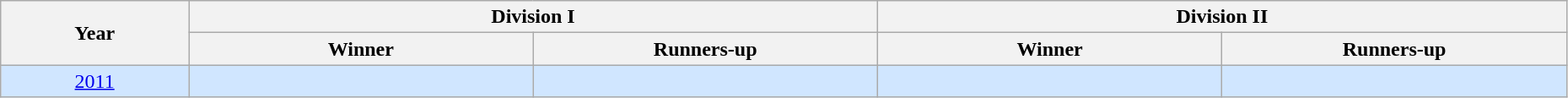<table class="wikitable" width="98%" style="text-align:center;">
<tr>
<th rowspan="2">Year</th>
<th colspan="2">Division I</th>
<th colspan="2">Division II</th>
</tr>
<tr>
<th width=22%>Winner</th>
<th width=22%>Runners-up</th>
<th width=22%>Winner</th>
<th width=22%>Runners-up</th>
</tr>
<tr style="background: #D0E6FF;">
<td align="center"><a href='#'>2011</a></td>
<td></td>
<td></td>
<td></td>
<td></td>
</tr>
</table>
